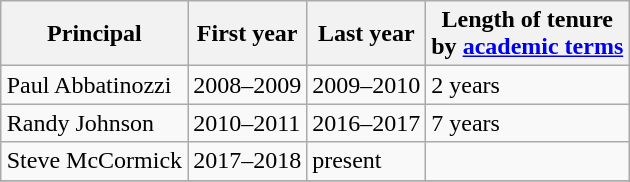<table class="sortable wikitable" style="margin: 1em auto 1em auto">
<tr>
<th>Principal</th>
<th>First year</th>
<th>Last year</th>
<th>Length of tenure<br>by <a href='#'>academic terms</a></th>
</tr>
<tr>
<td>Paul Abbatinozzi</td>
<td>2008–2009</td>
<td>2009–2010</td>
<td>2 years</td>
</tr>
<tr>
<td>Randy Johnson</td>
<td>2010–2011</td>
<td>2016–2017</td>
<td>7 years</td>
</tr>
<tr>
<td>Steve McCormick</td>
<td>2017–2018</td>
<td>present</td>
<td></td>
</tr>
<tr>
</tr>
</table>
